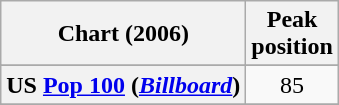<table class="wikitable sortable plainrowheaders" style="text-align:center;">
<tr>
<th scope="col">Chart (2006)</th>
<th scope="col">Peak<br>position</th>
</tr>
<tr>
</tr>
<tr>
</tr>
<tr>
<th scope="row">US <a href='#'>Pop 100</a> (<a href='#'><em>Billboard</em></a>)</th>
<td>85</td>
</tr>
<tr>
</tr>
</table>
